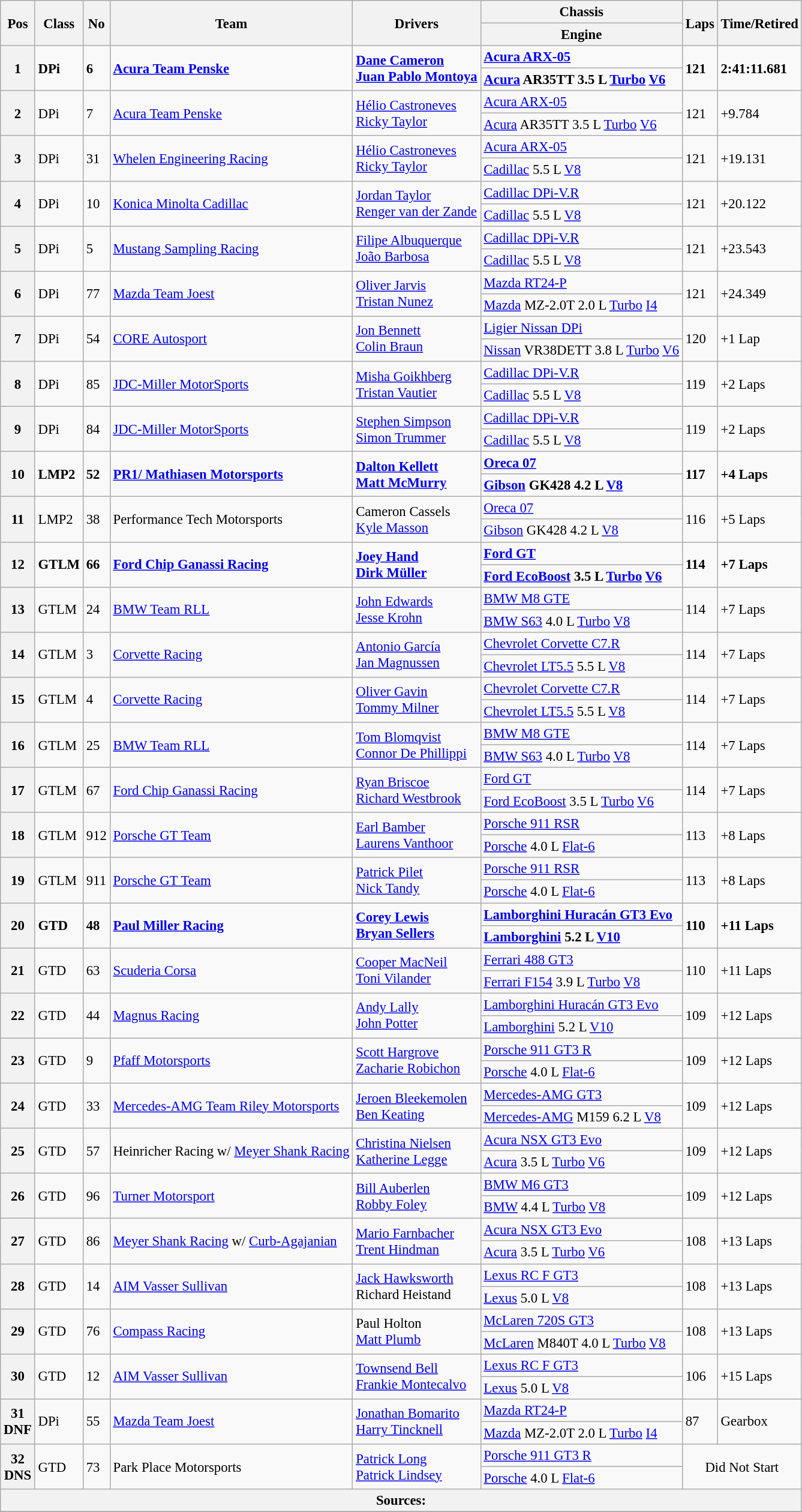<table class="wikitable" style="font-size: 95%;">
<tr>
<th rowspan="2">Pos</th>
<th rowspan="2">Class</th>
<th rowspan="2">No</th>
<th rowspan="2">Team</th>
<th rowspan="2">Drivers</th>
<th>Chassis</th>
<th rowspan="2">Laps</th>
<th rowspan="2">Time/Retired</th>
</tr>
<tr>
<th>Engine</th>
</tr>
<tr style="font-weight:bold">
<th rowspan="2">1</th>
<td rowspan="2">DPi</td>
<td rowspan="2">6</td>
<td rowspan="2"> <a href='#'>Acura Team Penske</a></td>
<td rowspan="2"> <a href='#'>Dane Cameron</a><br> <a href='#'>Juan Pablo Montoya</a></td>
<td><a href='#'>Acura ARX-05</a></td>
<td rowspan="2">121</td>
<td rowspan="2">2:41:11.681</td>
</tr>
<tr style="font-weight:bold">
<td><a href='#'>Acura</a> AR35TT 3.5 L <a href='#'>Turbo</a> <a href='#'>V6</a></td>
</tr>
<tr>
<th rowspan="2">2</th>
<td rowspan="2">DPi</td>
<td rowspan="2">7</td>
<td rowspan="2"> <a href='#'>Acura Team Penske</a></td>
<td rowspan="2"> <a href='#'>Hélio Castroneves</a><br> <a href='#'>Ricky Taylor</a></td>
<td><a href='#'>Acura ARX-05</a></td>
<td rowspan="2">121</td>
<td rowspan="2">+9.784</td>
</tr>
<tr>
<td><a href='#'>Acura</a> AR35TT 3.5 L <a href='#'>Turbo</a> <a href='#'>V6</a></td>
</tr>
<tr>
<th rowspan="2">3</th>
<td rowspan="2">DPi</td>
<td rowspan="2">31</td>
<td rowspan="2"> <a href='#'>Whelen Engineering Racing</a></td>
<td rowspan="2"> <a href='#'>Hélio Castroneves</a><br> <a href='#'>Ricky Taylor</a></td>
<td><a href='#'>Acura ARX-05</a></td>
<td rowspan="2">121</td>
<td rowspan="2">+19.131</td>
</tr>
<tr>
<td><a href='#'>Cadillac</a> 5.5 L <a href='#'>V8</a></td>
</tr>
<tr>
<th rowspan="2">4</th>
<td rowspan="2">DPi</td>
<td rowspan="2">10</td>
<td rowspan="2"> <a href='#'>Konica Minolta Cadillac</a></td>
<td rowspan="2"> <a href='#'>Jordan Taylor</a><br> <a href='#'>Renger van der Zande</a></td>
<td><a href='#'>Cadillac DPi-V.R</a></td>
<td rowspan="2">121</td>
<td rowspan="2">+20.122</td>
</tr>
<tr>
<td><a href='#'>Cadillac</a> 5.5 L <a href='#'>V8</a></td>
</tr>
<tr>
<th rowspan="2">5</th>
<td rowspan="2">DPi</td>
<td rowspan="2">5</td>
<td rowspan="2"> <a href='#'>Mustang Sampling Racing</a></td>
<td rowspan="2"> <a href='#'>Filipe Albuquerque</a><br> <a href='#'>João Barbosa</a></td>
<td><a href='#'>Cadillac DPi-V.R</a></td>
<td rowspan="2">121</td>
<td rowspan="2">+23.543</td>
</tr>
<tr>
<td><a href='#'>Cadillac</a> 5.5 L <a href='#'>V8</a></td>
</tr>
<tr>
<th rowspan="2">6</th>
<td rowspan="2">DPi</td>
<td rowspan="2">77</td>
<td rowspan="2"> <a href='#'>Mazda Team Joest</a></td>
<td rowspan="2"> <a href='#'>Oliver Jarvis</a><br> <a href='#'>Tristan Nunez</a></td>
<td><a href='#'>Mazda RT24-P</a></td>
<td rowspan="2">121</td>
<td rowspan="2">+24.349</td>
</tr>
<tr>
<td><a href='#'>Mazda</a> MZ-2.0T 2.0 L <a href='#'>Turbo</a> <a href='#'>I4</a></td>
</tr>
<tr>
<th rowspan="2">7</th>
<td rowspan="2">DPi</td>
<td rowspan="2">54</td>
<td rowspan="2"> <a href='#'>CORE Autosport</a></td>
<td rowspan="2"> <a href='#'>Jon Bennett</a><br> <a href='#'>Colin Braun</a></td>
<td><a href='#'>Ligier Nissan DPi</a></td>
<td rowspan="2">120</td>
<td rowspan="2">+1 Lap</td>
</tr>
<tr>
<td><a href='#'>Nissan</a> VR38DETT 3.8 L <a href='#'>Turbo</a> <a href='#'>V6</a></td>
</tr>
<tr>
<th rowspan="2">8</th>
<td rowspan="2">DPi</td>
<td rowspan="2">85</td>
<td rowspan="2"> <a href='#'>JDC-Miller MotorSports</a></td>
<td rowspan="2"> <a href='#'>Misha Goikhberg</a><br> <a href='#'>Tristan Vautier</a></td>
<td><a href='#'>Cadillac DPi-V.R</a></td>
<td rowspan="2">119</td>
<td rowspan="2">+2 Laps</td>
</tr>
<tr>
<td><a href='#'>Cadillac</a> 5.5 L <a href='#'>V8</a></td>
</tr>
<tr>
<th rowspan="2">9</th>
<td rowspan="2">DPi</td>
<td rowspan="2">84</td>
<td rowspan="2"> <a href='#'>JDC-Miller MotorSports</a></td>
<td rowspan="2"> <a href='#'>Stephen Simpson</a><br> <a href='#'>Simon Trummer</a></td>
<td><a href='#'>Cadillac DPi-V.R</a></td>
<td rowspan="2">119</td>
<td rowspan="2">+2 Laps</td>
</tr>
<tr>
<td><a href='#'>Cadillac</a> 5.5 L <a href='#'>V8</a></td>
</tr>
<tr style="font-weight:bold">
<th rowspan="2">10</th>
<td rowspan="2">LMP2</td>
<td rowspan="2">52</td>
<td rowspan="2"> <a href='#'>PR1/ Mathiasen Motorsports</a></td>
<td rowspan="2"> <a href='#'>Dalton Kellett</a><br> <a href='#'>Matt McMurry</a></td>
<td><a href='#'>Oreca 07</a></td>
<td rowspan="2">117</td>
<td rowspan="2">+4 Laps</td>
</tr>
<tr style="font-weight:bold">
<td><a href='#'>Gibson</a> GK428 4.2 L <a href='#'>V8</a></td>
</tr>
<tr>
<th rowspan="2">11</th>
<td rowspan="2">LMP2</td>
<td rowspan="2">38</td>
<td rowspan="2"> Performance Tech Motorsports</td>
<td rowspan="2"> Cameron Cassels<br> <a href='#'>Kyle Masson</a></td>
<td><a href='#'>Oreca 07</a></td>
<td rowspan="2">116</td>
<td rowspan="2">+5 Laps</td>
</tr>
<tr>
<td><a href='#'>Gibson</a> GK428 4.2 L <a href='#'>V8</a></td>
</tr>
<tr style="font-weight:bold">
<th rowspan="2">12</th>
<td rowspan="2">GTLM</td>
<td rowspan="2">66</td>
<td rowspan="2"> <a href='#'>Ford Chip Ganassi Racing</a></td>
<td rowspan="2"> <a href='#'>Joey Hand</a><br> <a href='#'>Dirk Müller</a></td>
<td><a href='#'>Ford GT</a></td>
<td rowspan="2">114</td>
<td rowspan="2">+7 Laps</td>
</tr>
<tr style="font-weight:bold">
<td><a href='#'>Ford EcoBoost</a> 3.5 L <a href='#'>Turbo</a> <a href='#'>V6</a></td>
</tr>
<tr>
<th rowspan="2">13</th>
<td rowspan="2">GTLM</td>
<td rowspan="2">24</td>
<td rowspan="2"> <a href='#'>BMW Team RLL</a></td>
<td rowspan="2"> <a href='#'>John Edwards</a><br> <a href='#'>Jesse Krohn</a></td>
<td><a href='#'>BMW M8 GTE</a></td>
<td rowspan="2">114</td>
<td rowspan="2">+7 Laps</td>
</tr>
<tr>
<td><a href='#'>BMW S63</a> 4.0 L <a href='#'>Turbo</a> <a href='#'>V8</a></td>
</tr>
<tr>
<th rowspan="2">14</th>
<td rowspan="2">GTLM</td>
<td rowspan="2">3</td>
<td rowspan="2"> <a href='#'>Corvette Racing</a></td>
<td rowspan="2"> <a href='#'>Antonio García</a><br> <a href='#'>Jan Magnussen</a></td>
<td><a href='#'>Chevrolet Corvette C7.R</a></td>
<td rowspan="2">114</td>
<td rowspan="2">+7 Laps</td>
</tr>
<tr>
<td><a href='#'>Chevrolet LT5.5</a> 5.5 L <a href='#'>V8</a></td>
</tr>
<tr>
<th rowspan="2">15</th>
<td rowspan="2">GTLM</td>
<td rowspan="2">4</td>
<td rowspan="2"> <a href='#'>Corvette Racing</a></td>
<td rowspan="2"> <a href='#'>Oliver Gavin</a><br> <a href='#'>Tommy Milner</a></td>
<td><a href='#'>Chevrolet Corvette C7.R</a></td>
<td rowspan="2">114</td>
<td rowspan="2">+7 Laps</td>
</tr>
<tr>
<td><a href='#'>Chevrolet LT5.5</a> 5.5 L <a href='#'>V8</a></td>
</tr>
<tr>
<th rowspan="2">16</th>
<td rowspan="2">GTLM</td>
<td rowspan="2">25</td>
<td rowspan="2"> <a href='#'>BMW Team RLL</a></td>
<td rowspan="2"> <a href='#'>Tom Blomqvist</a><br> <a href='#'>Connor De Phillippi</a></td>
<td><a href='#'>BMW M8 GTE</a></td>
<td rowspan="2">114</td>
<td rowspan="2">+7 Laps</td>
</tr>
<tr>
<td><a href='#'>BMW S63</a> 4.0 L <a href='#'>Turbo</a> <a href='#'>V8</a></td>
</tr>
<tr>
<th rowspan="2">17</th>
<td rowspan="2">GTLM</td>
<td rowspan="2">67</td>
<td rowspan="2"> <a href='#'>Ford Chip Ganassi Racing</a></td>
<td rowspan="2"> <a href='#'>Ryan Briscoe</a><br> <a href='#'>Richard Westbrook</a></td>
<td><a href='#'>Ford GT</a></td>
<td rowspan="2">114</td>
<td rowspan="2">+7 Laps</td>
</tr>
<tr>
<td><a href='#'>Ford EcoBoost</a> 3.5 L <a href='#'>Turbo</a> <a href='#'>V6</a></td>
</tr>
<tr>
<th rowspan="2">18</th>
<td rowspan="2">GTLM</td>
<td rowspan="2">912</td>
<td rowspan="2"> <a href='#'>Porsche GT Team</a></td>
<td rowspan="2"> <a href='#'>Earl Bamber</a><br> <a href='#'>Laurens Vanthoor</a></td>
<td><a href='#'>Porsche 911 RSR</a></td>
<td rowspan="2">113</td>
<td rowspan="2">+8 Laps</td>
</tr>
<tr>
<td><a href='#'>Porsche</a> 4.0 L <a href='#'>Flat-6</a></td>
</tr>
<tr>
<th rowspan="2">19</th>
<td rowspan="2">GTLM</td>
<td rowspan="2">911</td>
<td rowspan="2"> <a href='#'>Porsche GT Team</a></td>
<td rowspan="2"> <a href='#'>Patrick Pilet</a><br> <a href='#'>Nick Tandy</a></td>
<td><a href='#'>Porsche 911 RSR</a></td>
<td rowspan="2">113</td>
<td rowspan="2">+8 Laps</td>
</tr>
<tr>
<td><a href='#'>Porsche</a> 4.0 L <a href='#'>Flat-6</a></td>
</tr>
<tr style="font-weight:bold">
<th rowspan="2">20</th>
<td rowspan="2">GTD</td>
<td rowspan="2">48</td>
<td rowspan="2"> <a href='#'>Paul Miller Racing</a></td>
<td rowspan="2"> <a href='#'>Corey Lewis</a><br> <a href='#'>Bryan Sellers</a></td>
<td><a href='#'>Lamborghini Huracán GT3 Evo</a></td>
<td rowspan="2">110</td>
<td rowspan="2">+11 Laps</td>
</tr>
<tr style="font-weight:bold">
<td><a href='#'>Lamborghini</a> 5.2 L <a href='#'>V10</a></td>
</tr>
<tr>
<th rowspan="2">21</th>
<td rowspan="2">GTD</td>
<td rowspan="2">63</td>
<td rowspan="2"> <a href='#'>Scuderia Corsa</a></td>
<td rowspan="2"> <a href='#'>Cooper MacNeil</a><br> <a href='#'>Toni Vilander</a></td>
<td><a href='#'>Ferrari 488 GT3</a></td>
<td rowspan="2">110</td>
<td rowspan="2">+11 Laps</td>
</tr>
<tr>
<td><a href='#'>Ferrari F154</a> 3.9 L <a href='#'>Turbo</a> <a href='#'>V8</a></td>
</tr>
<tr>
<th rowspan="2">22</th>
<td rowspan="2">GTD</td>
<td rowspan="2">44</td>
<td rowspan="2"> <a href='#'>Magnus Racing</a></td>
<td rowspan="2"> <a href='#'>Andy Lally</a><br> <a href='#'>John Potter</a></td>
<td><a href='#'>Lamborghini Huracán GT3 Evo</a></td>
<td rowspan="2">109</td>
<td rowspan="2">+12 Laps</td>
</tr>
<tr>
<td><a href='#'>Lamborghini</a> 5.2 L <a href='#'>V10</a></td>
</tr>
<tr>
<th rowspan="2">23</th>
<td rowspan="2">GTD</td>
<td rowspan="2">9</td>
<td rowspan="2"> <a href='#'>Pfaff Motorsports</a></td>
<td rowspan="2"> <a href='#'>Scott Hargrove</a><br> <a href='#'>Zacharie Robichon</a></td>
<td><a href='#'>Porsche 911 GT3 R</a></td>
<td rowspan="2">109</td>
<td rowspan="2">+12 Laps</td>
</tr>
<tr>
<td><a href='#'>Porsche</a> 4.0 L <a href='#'>Flat-6</a></td>
</tr>
<tr>
<th rowspan="2">24</th>
<td rowspan="2">GTD</td>
<td rowspan="2">33</td>
<td rowspan="2"> <a href='#'>Mercedes-AMG Team Riley Motorsports</a></td>
<td rowspan="2"> <a href='#'>Jeroen Bleekemolen</a><br> <a href='#'>Ben Keating</a></td>
<td><a href='#'>Mercedes-AMG GT3</a></td>
<td rowspan="2">109</td>
<td rowspan="2">+12 Laps</td>
</tr>
<tr>
<td><a href='#'>Mercedes-AMG</a> M159 6.2 L <a href='#'>V8</a></td>
</tr>
<tr>
<th rowspan="2">25</th>
<td rowspan="2">GTD</td>
<td rowspan="2">57</td>
<td rowspan="2"> Heinricher Racing w/ <a href='#'>Meyer Shank Racing</a></td>
<td rowspan="2"> <a href='#'>Christina Nielsen</a><br> <a href='#'>Katherine Legge</a></td>
<td><a href='#'>Acura NSX GT3 Evo</a></td>
<td rowspan="2">109</td>
<td rowspan="2">+12 Laps</td>
</tr>
<tr>
<td><a href='#'>Acura</a> 3.5 L <a href='#'>Turbo</a> <a href='#'>V6</a></td>
</tr>
<tr>
<th rowspan="2">26</th>
<td rowspan="2">GTD</td>
<td rowspan="2">96</td>
<td rowspan="2"> <a href='#'>Turner Motorsport</a></td>
<td rowspan="2"> <a href='#'>Bill Auberlen</a><br> <a href='#'>Robby Foley</a></td>
<td><a href='#'>BMW M6 GT3</a></td>
<td rowspan="2">109</td>
<td rowspan="2">+12 Laps</td>
</tr>
<tr>
<td><a href='#'>BMW</a> 4.4 L <a href='#'>Turbo</a> <a href='#'>V8</a></td>
</tr>
<tr>
<th rowspan="2">27</th>
<td rowspan="2">GTD</td>
<td rowspan="2">86</td>
<td rowspan="2"> <a href='#'>Meyer Shank Racing</a> w/ <a href='#'>Curb-Agajanian</a></td>
<td rowspan="2"> <a href='#'>Mario Farnbacher</a><br> <a href='#'>Trent Hindman</a></td>
<td><a href='#'>Acura NSX GT3 Evo</a></td>
<td rowspan="2">108</td>
<td rowspan="2">+13 Laps</td>
</tr>
<tr>
<td><a href='#'>Acura</a> 3.5 L <a href='#'>Turbo</a> <a href='#'>V6</a></td>
</tr>
<tr>
<th rowspan="2">28</th>
<td rowspan="2">GTD</td>
<td rowspan="2">14</td>
<td rowspan="2"> <a href='#'>AIM Vasser Sullivan</a></td>
<td rowspan="2"> <a href='#'>Jack Hawksworth</a><br> Richard Heistand</td>
<td><a href='#'>Lexus RC F GT3</a></td>
<td rowspan="2">108</td>
<td rowspan="2">+13 Laps</td>
</tr>
<tr>
<td><a href='#'>Lexus</a> 5.0 L <a href='#'>V8</a></td>
</tr>
<tr>
<th rowspan="2">29</th>
<td rowspan="2">GTD</td>
<td rowspan="2">76</td>
<td rowspan="2"> <a href='#'>Compass Racing</a></td>
<td rowspan="2"> Paul Holton<br> <a href='#'>Matt Plumb</a></td>
<td><a href='#'>McLaren 720S GT3</a></td>
<td rowspan="2">108</td>
<td rowspan="2">+13 Laps</td>
</tr>
<tr>
<td><a href='#'>McLaren</a> M840T 4.0 L <a href='#'>Turbo</a> <a href='#'>V8</a></td>
</tr>
<tr>
<th rowspan="2">30</th>
<td rowspan="2">GTD</td>
<td rowspan="2">12</td>
<td rowspan="2"> <a href='#'>AIM Vasser Sullivan</a></td>
<td rowspan="2"> <a href='#'>Townsend Bell</a><br> <a href='#'>Frankie Montecalvo</a></td>
<td><a href='#'>Lexus RC F GT3</a></td>
<td rowspan="2">106</td>
<td rowspan="2">+15 Laps</td>
</tr>
<tr>
<td><a href='#'>Lexus</a> 5.0 L <a href='#'>V8</a></td>
</tr>
<tr>
<th rowspan="2">31<br>DNF</th>
<td rowspan="2">DPi</td>
<td rowspan="2">55</td>
<td rowspan="2"> <a href='#'>Mazda Team Joest</a></td>
<td rowspan="2"> <a href='#'>Jonathan Bomarito</a><br> <a href='#'>Harry Tincknell</a></td>
<td><a href='#'>Mazda RT24-P</a></td>
<td rowspan="2">87</td>
<td rowspan="2">Gearbox</td>
</tr>
<tr>
<td><a href='#'>Mazda</a> MZ-2.0T 2.0 L <a href='#'>Turbo</a> <a href='#'>I4</a></td>
</tr>
<tr>
<th rowspan="2">32<br>DNS</th>
<td rowspan="2">GTD</td>
<td rowspan="2">73</td>
<td rowspan="2"> Park Place Motorsports</td>
<td rowspan="2"> <a href='#'>Patrick Long</a><br> <a href='#'>Patrick Lindsey</a></td>
<td><a href='#'>Porsche 911 GT3 R</a></td>
<td colspan="2" rowspan="2" align="center">Did Not Start</td>
</tr>
<tr>
<td><a href='#'>Porsche</a> 4.0 L <a href='#'>Flat-6</a></td>
</tr>
<tr>
<th colspan="8" align="center">Sources:</th>
</tr>
<tr>
</tr>
</table>
